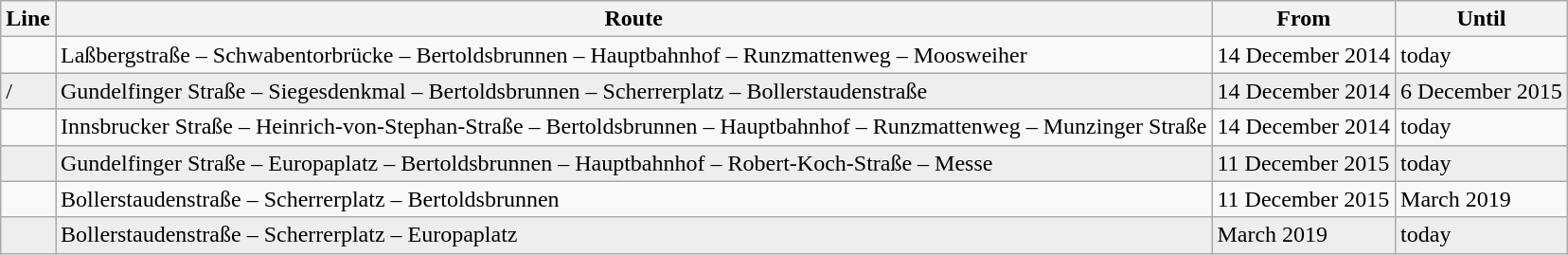<table class="wikitable">
<tr>
<th>Line</th>
<th>Route</th>
<th>From</th>
<th>Until</th>
</tr>
<tr>
<td></td>
<td>Laßbergstraße – Schwabentorbrücke – Bertoldsbrunnen – Hauptbahnhof – Runzmattenweg – Moosweiher</td>
<td>14 December 2014</td>
<td>today</td>
</tr>
<tr bgcolor="#EEEEEE">
<td>/</td>
<td>Gundelfinger Straße – Siegesdenkmal – Bertoldsbrunnen – Scherrerplatz – Bollerstaudenstraße</td>
<td>14 December 2014</td>
<td>6 December 2015</td>
</tr>
<tr>
<td></td>
<td>Innsbrucker Straße – Heinrich-von-Stephan-Straße – Bertoldsbrunnen – Hauptbahnhof – Runzmattenweg – Munzinger Straße</td>
<td>14 December 2014</td>
<td>today</td>
</tr>
<tr bgcolor="#EEEEEE">
<td></td>
<td>Gundelfinger Straße – Europaplatz – Bertoldsbrunnen – Hauptbahnhof – Robert-Koch-Straße – Messe</td>
<td>11 December 2015</td>
<td>today</td>
</tr>
<tr>
<td></td>
<td>Bollerstaudenstraße – Scherrerplatz – Bertoldsbrunnen</td>
<td>11 December 2015</td>
<td>March 2019</td>
</tr>
<tr bgcolor="#EEEEEE">
<td></td>
<td>Bollerstaudenstraße – Scherrerplatz – Europaplatz</td>
<td>March 2019</td>
<td>today</td>
</tr>
</table>
